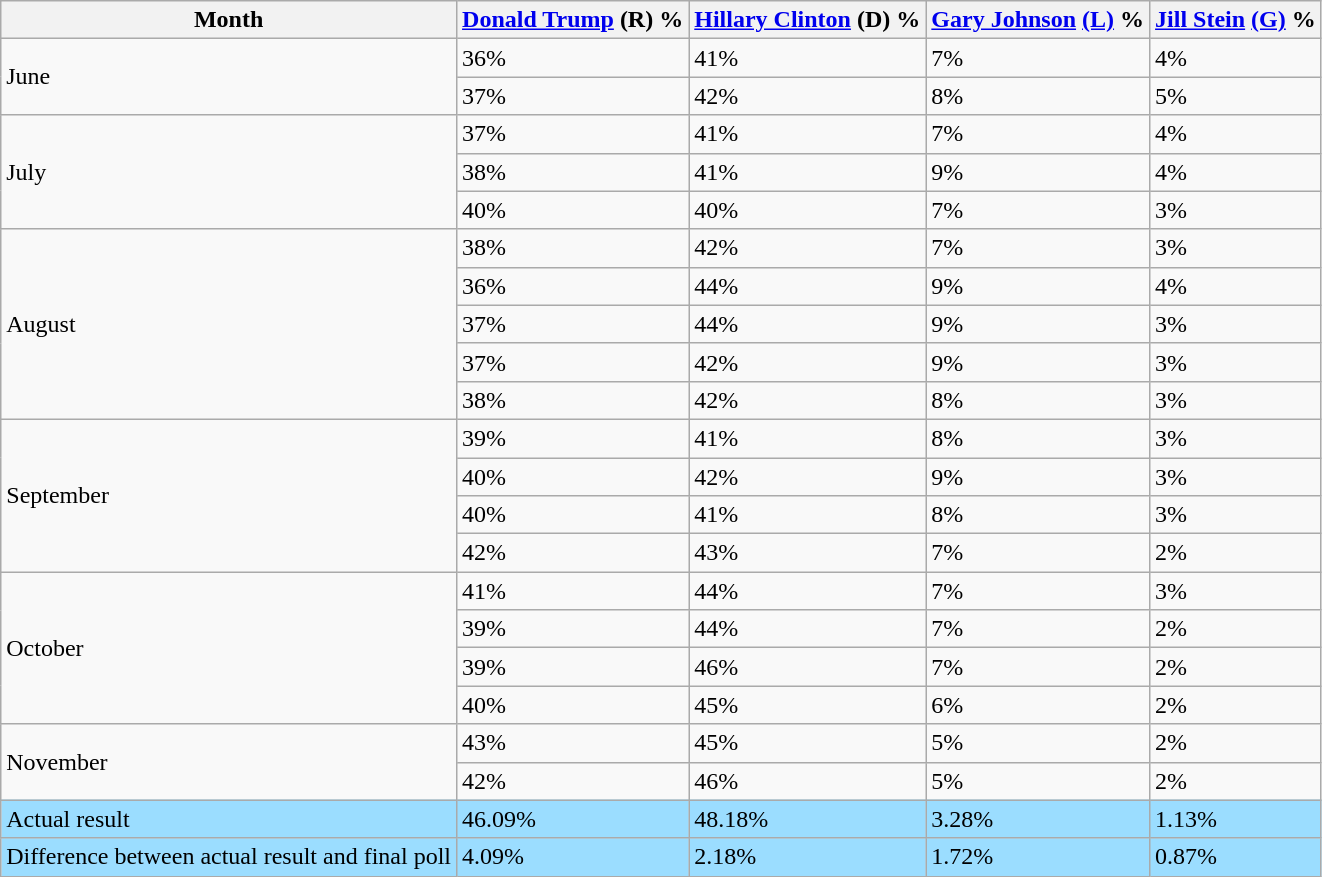<table class="wikitable">
<tr>
<th>Month</th>
<th><a href='#'>Donald Trump</a> (R) %</th>
<th><a href='#'>Hillary Clinton</a> (D) %</th>
<th><a href='#'>Gary Johnson</a> <a href='#'>(L)</a> %</th>
<th><a href='#'>Jill Stein</a> <a href='#'>(G)</a> %</th>
</tr>
<tr>
<td rowspan="2">June</td>
<td>36%</td>
<td>41%</td>
<td>7%</td>
<td>4%</td>
</tr>
<tr>
<td>37%</td>
<td>42%</td>
<td>8%</td>
<td>5%</td>
</tr>
<tr>
<td rowspan="3">July</td>
<td>37%</td>
<td>41%</td>
<td>7%</td>
<td>4%</td>
</tr>
<tr>
<td>38%</td>
<td>41%</td>
<td>9%</td>
<td>4%</td>
</tr>
<tr>
<td>40%</td>
<td>40%</td>
<td>7%</td>
<td>3%</td>
</tr>
<tr>
<td rowspan="5">August</td>
<td>38%</td>
<td>42%</td>
<td>7%</td>
<td>3%</td>
</tr>
<tr>
<td>36%</td>
<td>44%</td>
<td>9%</td>
<td>4%</td>
</tr>
<tr>
<td>37%</td>
<td>44%</td>
<td>9%</td>
<td>3%</td>
</tr>
<tr>
<td>37%</td>
<td>42%</td>
<td>9%</td>
<td>3%</td>
</tr>
<tr>
<td>38%</td>
<td>42%</td>
<td>8%</td>
<td>3%</td>
</tr>
<tr>
<td rowspan="4">September</td>
<td>39%</td>
<td>41%</td>
<td>8%</td>
<td>3%</td>
</tr>
<tr>
<td>40%</td>
<td>42%</td>
<td>9%</td>
<td>3%</td>
</tr>
<tr>
<td>40%</td>
<td>41%</td>
<td>8%</td>
<td>3%</td>
</tr>
<tr>
<td>42%</td>
<td>43%</td>
<td>7%</td>
<td>2%</td>
</tr>
<tr>
<td rowspan="4">October</td>
<td>41%</td>
<td>44%</td>
<td>7%</td>
<td>3%</td>
</tr>
<tr>
<td>39%</td>
<td>44%</td>
<td>7%</td>
<td>2%</td>
</tr>
<tr>
<td>39%</td>
<td>46%</td>
<td>7%</td>
<td>2%</td>
</tr>
<tr>
<td>40%</td>
<td>45%</td>
<td>6%</td>
<td>2%</td>
</tr>
<tr>
<td rowspan="2">November</td>
<td>43%</td>
<td>45%</td>
<td>5%</td>
<td>2%</td>
</tr>
<tr>
<td>42%</td>
<td>46%</td>
<td>5%</td>
<td>2%</td>
</tr>
<tr style="background:#9bddff;">
<td>Actual result</td>
<td>46.09%</td>
<td>48.18%</td>
<td>3.28%</td>
<td>1.13%</td>
</tr>
<tr style="background:#9bddff;">
<td>Difference between actual result and final poll</td>
<td>4.09%</td>
<td>2.18%</td>
<td>1.72%</td>
<td>0.87%</td>
</tr>
</table>
